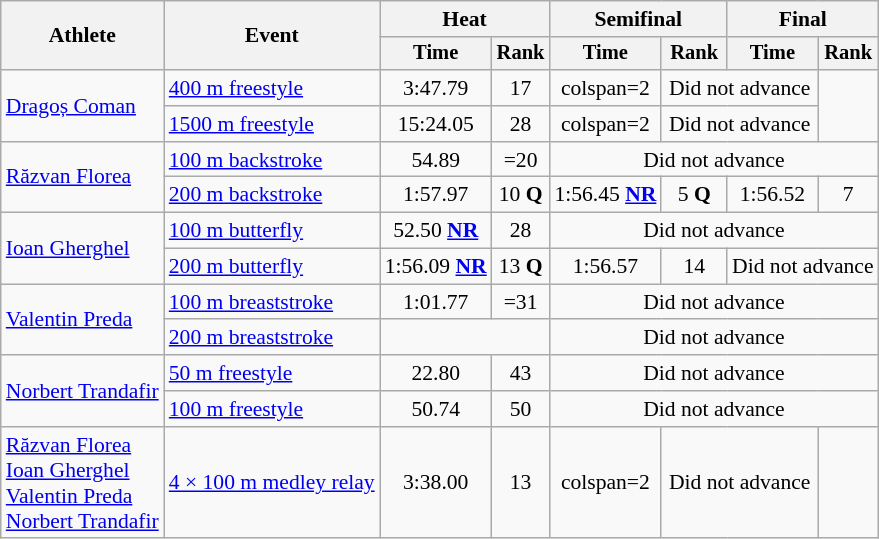<table class=wikitable style="font-size:90%">
<tr>
<th rowspan="2">Athlete</th>
<th rowspan="2">Event</th>
<th colspan="2">Heat</th>
<th colspan="2">Semifinal</th>
<th colspan="2">Final</th>
</tr>
<tr style="font-size:95%">
<th>Time</th>
<th>Rank</th>
<th>Time</th>
<th>Rank</th>
<th>Time</th>
<th>Rank</th>
</tr>
<tr align=center>
<td align=left rowspan=2><a href='#'>Dragoș Coman</a></td>
<td align=left><a href='#'>400 m freestyle</a></td>
<td>3:47.79</td>
<td>17</td>
<td>colspan=2 </td>
<td colspan=2>Did not advance</td>
</tr>
<tr align=center>
<td align=left><a href='#'>1500 m freestyle</a></td>
<td>15:24.05</td>
<td>28</td>
<td>colspan=2 </td>
<td colspan=2>Did not advance</td>
</tr>
<tr align=center>
<td align=left rowspan=2><a href='#'>Răzvan Florea</a></td>
<td align=left><a href='#'>100 m backstroke</a></td>
<td>54.89</td>
<td>=20</td>
<td colspan=4>Did not advance</td>
</tr>
<tr align=center>
<td align=left><a href='#'>200 m backstroke</a></td>
<td>1:57.97</td>
<td>10 <strong>Q</strong></td>
<td>1:56.45 <strong><a href='#'>NR</a></strong></td>
<td>5 <strong>Q</strong></td>
<td>1:56.52</td>
<td>7</td>
</tr>
<tr align=center>
<td align=left rowspan=2><a href='#'>Ioan Gherghel</a></td>
<td align=left><a href='#'>100 m butterfly</a></td>
<td>52.50 <strong><a href='#'>NR</a></strong></td>
<td>28</td>
<td colspan=4>Did not advance</td>
</tr>
<tr align=center>
<td align=left><a href='#'>200 m butterfly</a></td>
<td>1:56.09 <strong><a href='#'>NR</a></strong></td>
<td>13 <strong>Q</strong></td>
<td>1:56.57</td>
<td>14</td>
<td colspan=2>Did not advance</td>
</tr>
<tr align=center>
<td align=left rowspan=2><a href='#'>Valentin Preda</a></td>
<td align=left><a href='#'>100 m breaststroke</a></td>
<td>1:01.77</td>
<td>=31</td>
<td colspan=4>Did not advance</td>
</tr>
<tr align=center>
<td align=left><a href='#'>200 m breaststroke</a></td>
<td colspan=2></td>
<td colspan=4>Did not advance</td>
</tr>
<tr align=center>
<td align=left rowspan=2><a href='#'>Norbert Trandafir</a></td>
<td align=left><a href='#'>50 m freestyle</a></td>
<td>22.80</td>
<td>43</td>
<td colspan=4>Did not advance</td>
</tr>
<tr align=center>
<td align=left><a href='#'>100 m freestyle</a></td>
<td>50.74</td>
<td>50</td>
<td colspan=4>Did not advance</td>
</tr>
<tr align=center>
<td align=left><a href='#'>Răzvan Florea</a><br><a href='#'>Ioan Gherghel</a><br><a href='#'>Valentin Preda</a><br><a href='#'>Norbert Trandafir</a></td>
<td align=left><a href='#'>4 × 100 m medley relay</a></td>
<td>3:38.00</td>
<td>13</td>
<td>colspan=2 </td>
<td colspan=2>Did not advance</td>
</tr>
</table>
